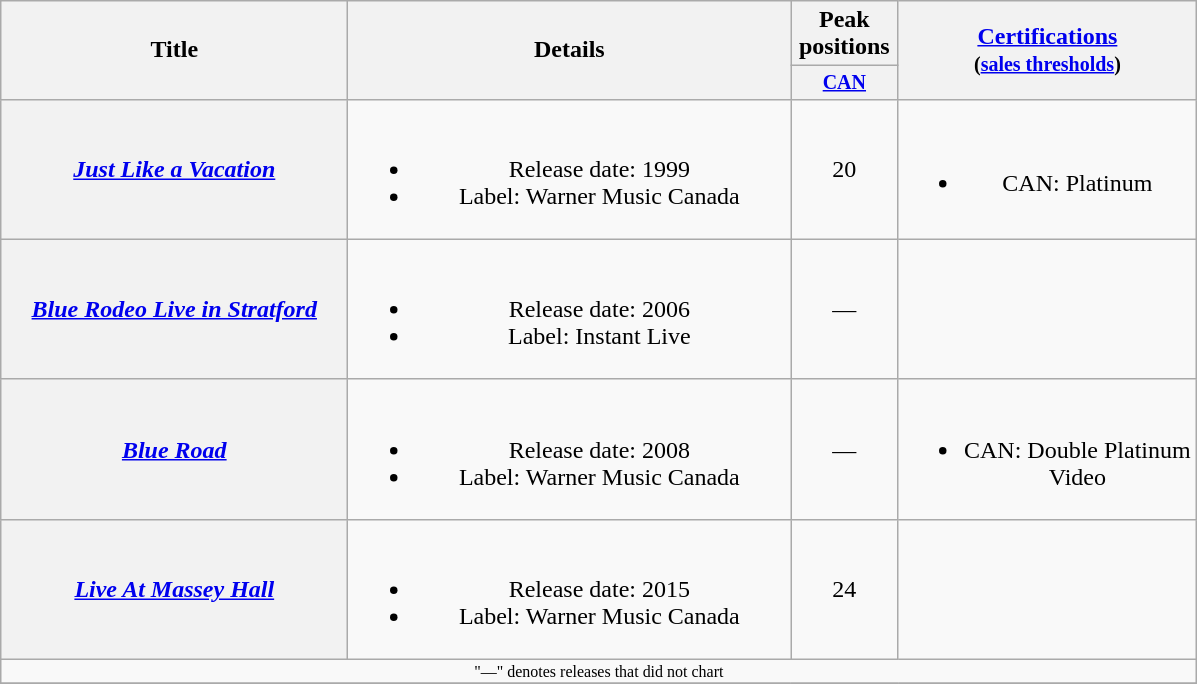<table class="wikitable plainrowheaders" style="text-align:center;">
<tr>
<th rowspan="2" style="width:14em;">Title</th>
<th rowspan="2" style="width:18em;">Details</th>
<th colspan="1">Peak positions</th>
<th rowspan="2" style="width:12em;"><a href='#'>Certifications</a><br><small>(<a href='#'>sales thresholds</a>)</small></th>
</tr>
<tr style="font-size:smaller;">
<th width="65"><a href='#'>CAN</a></th>
</tr>
<tr>
<th scope="row"><em><a href='#'>Just Like a Vacation</a></em></th>
<td><br><ul><li>Release date: 1999</li><li>Label: Warner Music Canada</li></ul></td>
<td>20</td>
<td><br><ul><li>CAN: Platinum</li></ul></td>
</tr>
<tr>
<th scope="row"><em><a href='#'>Blue Rodeo Live in Stratford</a></em></th>
<td><br><ul><li>Release date: 2006</li><li>Label: Instant Live</li></ul></td>
<td>—</td>
<td></td>
</tr>
<tr>
<th scope="row"><em><a href='#'>Blue Road</a></em></th>
<td><br><ul><li>Release date: 2008</li><li>Label: Warner Music Canada</li></ul></td>
<td>—</td>
<td><br><ul><li>CAN: Double Platinum Video</li></ul></td>
</tr>
<tr>
<th scope="row"><em><a href='#'>Live At Massey Hall</a></em></th>
<td><br><ul><li>Release date: 2015</li><li>Label: Warner Music Canada</li></ul></td>
<td>24</td>
<td></td>
</tr>
<tr>
<td colspan="4" style="font-size:8pt">"—" denotes releases that did not chart</td>
</tr>
<tr>
</tr>
</table>
